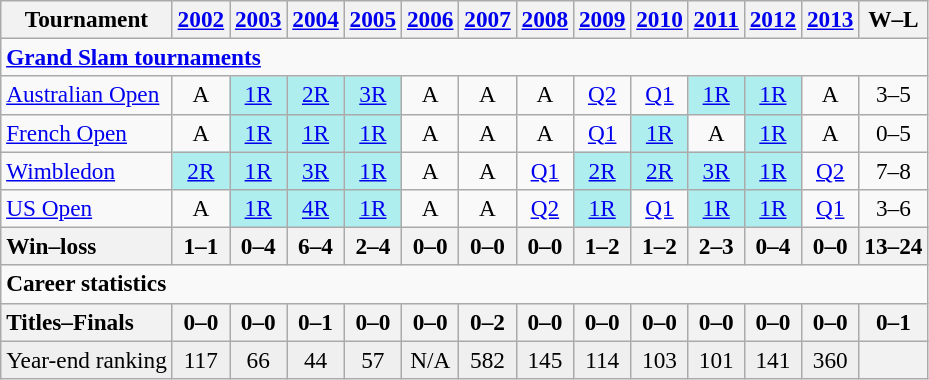<table class=wikitable style=text-align:center;font-size:97%>
<tr>
<th>Tournament</th>
<th><a href='#'>2002</a></th>
<th><a href='#'>2003</a></th>
<th><a href='#'>2004</a></th>
<th><a href='#'>2005</a></th>
<th><a href='#'>2006</a></th>
<th><a href='#'>2007</a></th>
<th><a href='#'>2008</a></th>
<th><a href='#'>2009</a></th>
<th><a href='#'>2010</a></th>
<th><a href='#'>2011</a></th>
<th><a href='#'>2012</a></th>
<th><a href='#'>2013</a></th>
<th>W–L</th>
</tr>
<tr>
<td colspan=15 align=left><strong><a href='#'>Grand Slam tournaments</a></strong></td>
</tr>
<tr>
<td align=left><a href='#'>Australian Open</a></td>
<td>A</td>
<td bgcolor=afeeee><a href='#'>1R</a></td>
<td bgcolor=afeeee><a href='#'>2R</a></td>
<td bgcolor=afeeee><a href='#'>3R</a></td>
<td>A</td>
<td>A</td>
<td>A</td>
<td><a href='#'>Q2</a></td>
<td><a href='#'>Q1</a></td>
<td bgcolor=afeeee><a href='#'>1R</a></td>
<td bgcolor=afeeee><a href='#'>1R</a></td>
<td>A</td>
<td>3–5</td>
</tr>
<tr>
<td align=left><a href='#'>French Open</a></td>
<td>A</td>
<td bgcolor=afeeee><a href='#'>1R</a></td>
<td bgcolor=afeeee><a href='#'>1R</a></td>
<td bgcolor=afeeee><a href='#'>1R</a></td>
<td>A</td>
<td>A</td>
<td>A</td>
<td><a href='#'>Q1</a></td>
<td bgcolor=afeeee><a href='#'>1R</a></td>
<td>A</td>
<td bgcolor=afeeee><a href='#'>1R</a></td>
<td>A</td>
<td>0–5</td>
</tr>
<tr>
<td align=left><a href='#'>Wimbledon</a></td>
<td bgcolor=afeeee><a href='#'>2R</a></td>
<td bgcolor=afeeee><a href='#'>1R</a></td>
<td bgcolor=afeeee><a href='#'>3R</a></td>
<td bgcolor=afeeee><a href='#'>1R</a></td>
<td>A</td>
<td>A</td>
<td><a href='#'>Q1</a></td>
<td bgcolor=afeeee><a href='#'>2R</a></td>
<td bgcolor=afeeee><a href='#'>2R</a></td>
<td bgcolor=afeeee><a href='#'>3R</a></td>
<td bgcolor=afeeee><a href='#'>1R</a></td>
<td><a href='#'>Q2</a></td>
<td>7–8</td>
</tr>
<tr>
<td align=left><a href='#'>US Open</a></td>
<td>A</td>
<td bgcolor=afeeee><a href='#'>1R</a></td>
<td bgcolor=afeeee><a href='#'>4R</a></td>
<td bgcolor=afeeee><a href='#'>1R</a></td>
<td>A</td>
<td>A</td>
<td><a href='#'>Q2</a></td>
<td bgcolor=afeeee><a href='#'>1R</a></td>
<td><a href='#'>Q1</a></td>
<td bgcolor=afeeee><a href='#'>1R</a></td>
<td bgcolor=afeeee><a href='#'>1R</a></td>
<td><a href='#'>Q1</a></td>
<td>3–6</td>
</tr>
<tr>
<th style=text-align:left>Win–loss</th>
<th>1–1</th>
<th>0–4</th>
<th>6–4</th>
<th>2–4</th>
<th>0–0</th>
<th>0–0</th>
<th>0–0</th>
<th>1–2</th>
<th>1–2</th>
<th>2–3</th>
<th>0–4</th>
<th>0–0</th>
<th>13–24</th>
</tr>
<tr>
<td colspan=15 align=left><strong>Career statistics</strong></td>
</tr>
<tr>
<th style=text-align:left>Titles–Finals</th>
<th>0–0</th>
<th>0–0</th>
<th>0–1</th>
<th>0–0</th>
<th>0–0</th>
<th>0–2</th>
<th>0–0</th>
<th>0–0</th>
<th>0–0</th>
<th>0–0</th>
<th>0–0</th>
<th>0–0</th>
<th>0–1</th>
</tr>
<tr bgcolor=EFEFEF>
<td align=left>Year-end ranking</td>
<td>117</td>
<td>66</td>
<td>44</td>
<td>57</td>
<td>N/A</td>
<td>582</td>
<td>145</td>
<td>114</td>
<td>103</td>
<td>101</td>
<td>141</td>
<td>360</td>
<th></th>
</tr>
</table>
